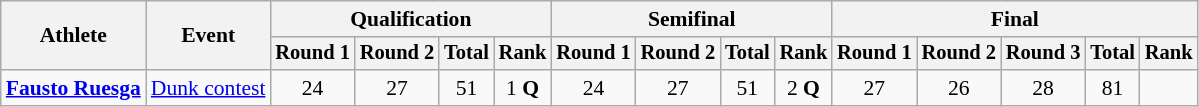<table class="wikitable" style="font-size:90%;">
<tr>
<th rowspan=2>Athlete</th>
<th rowspan=2>Event</th>
<th colspan=4>Qualification</th>
<th colspan=4>Semifinal</th>
<th colspan=5>Final</th>
</tr>
<tr style="font-size:95%">
<th>Round 1</th>
<th>Round 2</th>
<th>Total</th>
<th>Rank</th>
<th>Round 1</th>
<th>Round 2</th>
<th>Total</th>
<th>Rank</th>
<th>Round 1</th>
<th>Round 2</th>
<th>Round 3</th>
<th>Total</th>
<th>Rank</th>
</tr>
<tr align=center>
<td align=left><strong><a href='#'>Fausto Ruesga</a></strong></td>
<td align=left><a href='#'>Dunk contest</a></td>
<td>24</td>
<td>27</td>
<td>51</td>
<td>1 <strong>Q</strong></td>
<td>24</td>
<td>27</td>
<td>51</td>
<td>2 <strong>Q</strong></td>
<td>27</td>
<td>26</td>
<td>28</td>
<td>81</td>
<td></td>
</tr>
</table>
